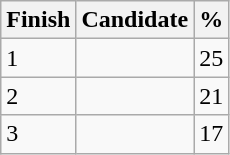<table class="wikitable sortable">
<tr>
<th>Finish</th>
<th>Candidate</th>
<th>%</th>
</tr>
<tr>
<td>1</td>
<td></td>
<td>25</td>
</tr>
<tr>
<td>2</td>
<td></td>
<td>21</td>
</tr>
<tr>
<td>3</td>
<td></td>
<td>17</td>
</tr>
</table>
